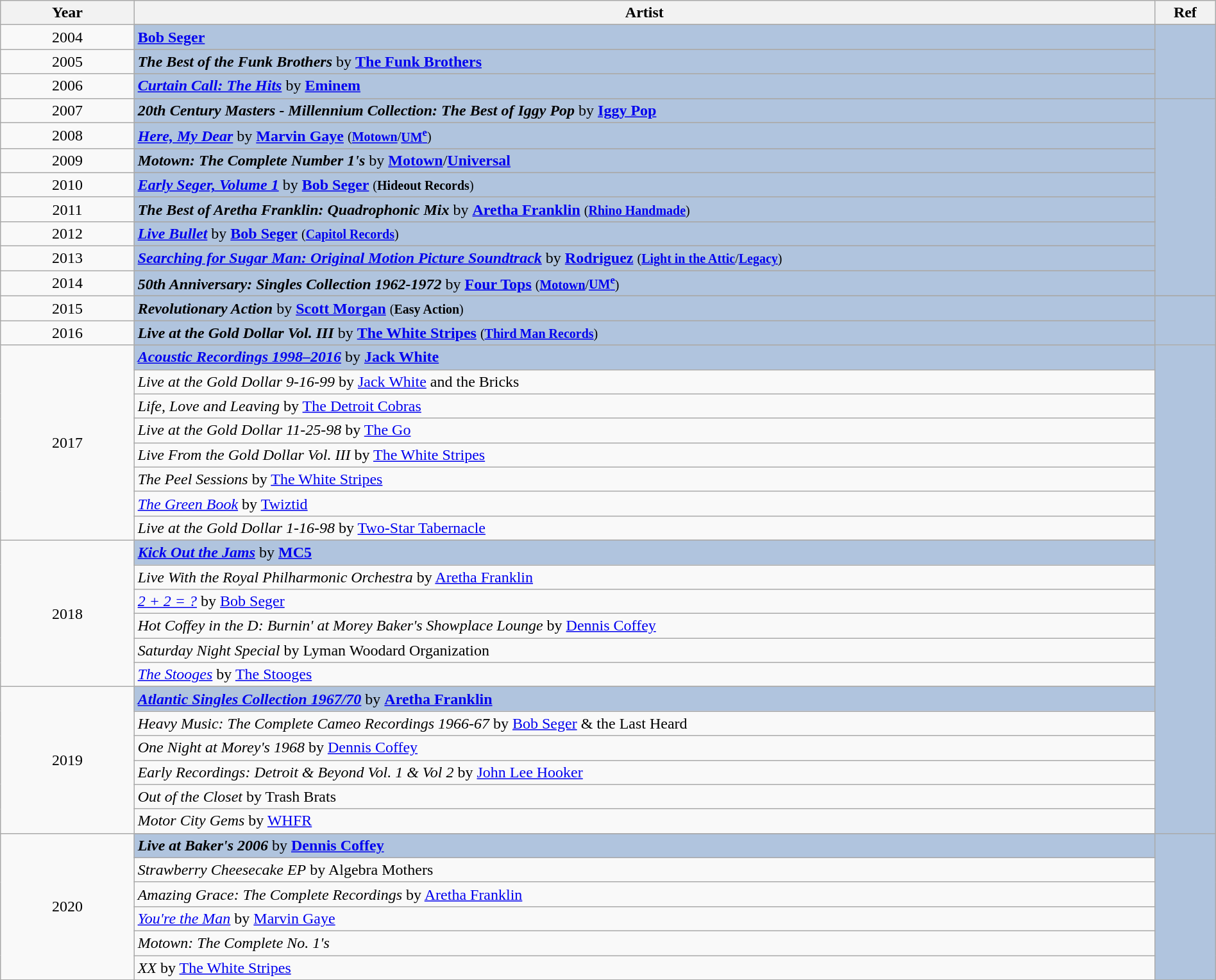<table class="wikitable" style="width:100%;">
<tr>
<th style="width:11%;">Year</th>
<th style="width:84%;">Artist</th>
<th style="width:5%;">Ref</th>
</tr>
<tr>
<td rowspan="2" align="center">2004</td>
</tr>
<tr style="background:#B0C4DE">
<td><strong><a href='#'>Bob Seger</a></strong></td>
<td rowspan="6"></td>
</tr>
<tr>
<td rowspan="2" align="center">2005</td>
</tr>
<tr style="background:#B0C4DE">
<td><strong><em>The Best of the Funk Brothers</em></strong> by <strong><a href='#'>The Funk Brothers</a></strong></td>
</tr>
<tr>
<td rowspan="2" align="center">2006</td>
</tr>
<tr style="background:#B0C4DE">
<td><strong><em><a href='#'>Curtain Call: The Hits</a></em></strong> by <strong><a href='#'>Eminem</a></strong></td>
</tr>
<tr>
<td rowspan="2" align="center">2007</td>
</tr>
<tr style="background:#B0C4DE">
<td><strong><em>20th Century Masters - Millennium Collection: The Best of Iggy Pop</em></strong> by <strong><a href='#'>Iggy Pop</a></strong></td>
<td rowspan="15" align="center"></td>
</tr>
<tr>
<td rowspan="2" align="center">2008</td>
</tr>
<tr style="background:#B0C4DE">
<td><strong><em><a href='#'>Here, My Dear</a></em></strong> by <strong><a href='#'>Marvin Gaye</a></strong> <small>(<strong><a href='#'>Motown</a></strong>/<strong><a href='#'>UM<sup>e</sup></a></strong>)</small></td>
</tr>
<tr>
<td rowspan="2" align="center">2009</td>
</tr>
<tr style="background:#B0C4DE">
<td><strong><em>Motown: The Complete Number 1's</em></strong> by <strong><a href='#'>Motown</a></strong>/<strong><a href='#'>Universal</a></strong></td>
</tr>
<tr>
<td rowspan="2" align="center">2010</td>
</tr>
<tr style="background:#B0C4DE">
<td><strong><em><a href='#'>Early Seger, Volume 1</a></em></strong> by <strong><a href='#'>Bob Seger</a></strong> <small>(<strong>Hideout Records</strong>)</small></td>
</tr>
<tr>
<td rowspan="2" align="center">2011</td>
</tr>
<tr style="background:#B0C4DE">
<td><strong><em>The Best of Aretha Franklin: Quadrophonic Mix</em></strong> by <strong><a href='#'>Aretha Franklin</a></strong> <small>(<strong><a href='#'>Rhino Handmade</a></strong>)</small></td>
</tr>
<tr>
<td rowspan="2" align="center">2012</td>
</tr>
<tr style="background:#B0C4DE">
<td><strong><em><a href='#'>Live Bullet</a></em></strong> by <strong><a href='#'>Bob Seger</a></strong> <small>(<strong><a href='#'>Capitol Records</a></strong>)</small></td>
</tr>
<tr>
<td rowspan="2" align="center">2013</td>
</tr>
<tr style="background:#B0C4DE">
<td><strong><em><a href='#'>Searching for Sugar Man: Original Motion Picture Soundtrack</a></em></strong> by <strong><a href='#'>Rodriguez</a></strong> <small>(<strong><a href='#'>Light in the Attic</a></strong>/<strong><a href='#'>Legacy</a></strong>)</small></td>
</tr>
<tr>
<td rowspan="2" align="center">2014</td>
</tr>
<tr style="background:#B0C4DE">
<td><strong><em>50th Anniversary: Singles Collection 1962-1972</em></strong> by <strong><a href='#'>Four Tops</a></strong> <small>(<strong><a href='#'>Motown</a></strong>/<strong><a href='#'>UM<sup>e</sup></a></strong>)</small></td>
</tr>
<tr>
<td rowspan="2" align="center">2015</td>
</tr>
<tr style="background:#B0C4DE">
<td><strong><em>Revolutionary Action</em></strong> by <strong><a href='#'>Scott Morgan</a></strong> <small>(<strong>Easy Action</strong>)</small></td>
<td rowspan="4" align="center"></td>
</tr>
<tr>
<td rowspan="2" align="center">2016</td>
</tr>
<tr style="background:#B0C4DE">
<td><strong><em>Live at the Gold Dollar Vol. III</em></strong> by <strong><a href='#'>The White Stripes</a></strong> <small>(<strong><a href='#'>Third Man Records</a></strong>)</small></td>
</tr>
<tr>
<td rowspan="9" align="center">2017</td>
</tr>
<tr style="background:#B0C4DE">
<td><strong><em><a href='#'>Acoustic Recordings 1998–2016</a></em></strong> by <strong><a href='#'>Jack White</a></strong></td>
<td rowspan="23" align="center"></td>
</tr>
<tr>
<td><em>Live at the Gold Dollar 9-16-99</em> by <a href='#'>Jack White</a> and the Bricks</td>
</tr>
<tr>
<td><em>Life, Love and Leaving</em> by <a href='#'>The Detroit Cobras</a></td>
</tr>
<tr>
<td><em>Live at the Gold Dollar 11-25-98</em> by <a href='#'>The Go</a></td>
</tr>
<tr>
<td><em>Live From the Gold Dollar Vol. III</em> by <a href='#'>The White Stripes</a></td>
</tr>
<tr>
<td><em>The Peel Sessions</em> by <a href='#'>The White Stripes</a></td>
</tr>
<tr>
<td><em><a href='#'>The Green Book</a></em> by <a href='#'>Twiztid</a></td>
</tr>
<tr>
<td><em>Live at the Gold Dollar 1-16-98</em> by <a href='#'>Two-Star Tabernacle</a></td>
</tr>
<tr>
<td rowspan="7" align="center">2018</td>
</tr>
<tr style="background:#B0C4DE">
<td><strong><em><a href='#'>Kick Out the Jams</a></em></strong> by <strong><a href='#'>MC5</a></strong></td>
</tr>
<tr>
<td><em>Live With the Royal Philharmonic Orchestra</em> by <a href='#'>Aretha Franklin</a></td>
</tr>
<tr>
<td><em><a href='#'>2 + 2 = ?</a></em> by <a href='#'>Bob Seger</a></td>
</tr>
<tr>
<td><em>Hot Coffey in the D: Burnin' at Morey Baker's Showplace Lounge</em> by <a href='#'>Dennis Coffey</a></td>
</tr>
<tr>
<td><em>Saturday Night Special</em> by Lyman Woodard Organization</td>
</tr>
<tr>
<td><em><a href='#'>The Stooges</a></em> by <a href='#'>The Stooges</a></td>
</tr>
<tr>
<td rowspan="7" align="center">2019</td>
</tr>
<tr style="background:#B0C4DE">
<td><strong><em><a href='#'>Atlantic Singles Collection 1967/70</a></em></strong> by <strong><a href='#'>Aretha Franklin</a></strong></td>
</tr>
<tr>
<td><em>Heavy Music: The Complete Cameo Recordings 1966-67</em> by <a href='#'>Bob Seger</a> & the Last Heard</td>
</tr>
<tr>
<td><em>One Night at Morey's 1968</em> by <a href='#'>Dennis Coffey</a></td>
</tr>
<tr>
<td><em>Early Recordings: Detroit & Beyond Vol. 1 & Vol 2</em> by <a href='#'>John Lee Hooker</a></td>
</tr>
<tr>
<td><em>Out of the Closet</em> by Trash Brats</td>
</tr>
<tr>
<td><em>Motor City Gems</em> by <a href='#'>WHFR</a></td>
</tr>
<tr>
<td rowspan="7" align="center">2020</td>
</tr>
<tr style="background:#B0C4DE">
<td><strong><em>Live at Baker's 2006</em></strong> by <strong><a href='#'>Dennis Coffey</a></strong></td>
<td rowspan="6" align="center"></td>
</tr>
<tr>
<td><em>Strawberry Cheesecake EP</em> by Algebra Mothers</td>
</tr>
<tr>
<td><em>Amazing Grace: The Complete Recordings</em> by <a href='#'>Aretha Franklin</a></td>
</tr>
<tr>
<td><em><a href='#'>You're the Man</a></em> by <a href='#'>Marvin Gaye</a></td>
</tr>
<tr>
<td><em>Motown: The Complete No. 1's</em></td>
</tr>
<tr>
<td><em>XX</em> by <a href='#'>The White Stripes</a></td>
</tr>
<tr>
</tr>
</table>
